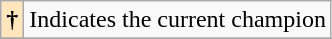<table class="wikitable">
<tr>
<th style="background-color:#FFE6BD">†</th>
<td>Indicates the current champion</td>
</tr>
<tr>
</tr>
</table>
